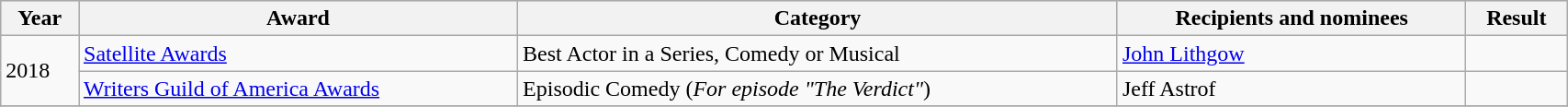<table class="wikitable" width="90%">
<tr style="background:#ccc; text-align:center;">
<th>Year</th>
<th>Award</th>
<th>Category</th>
<th>Recipients and nominees</th>
<th>Result</th>
</tr>
<tr>
<td rowspan="2">2018</td>
<td><a href='#'>Satellite Awards</a></td>
<td>Best Actor in a Series, Comedy or Musical</td>
<td><a href='#'>John Lithgow</a></td>
<td></td>
</tr>
<tr>
<td><a href='#'>Writers Guild of America Awards</a></td>
<td>Episodic Comedy (<em>For episode "The Verdict"</em>)</td>
<td>Jeff Astrof</td>
<td></td>
</tr>
<tr>
</tr>
</table>
